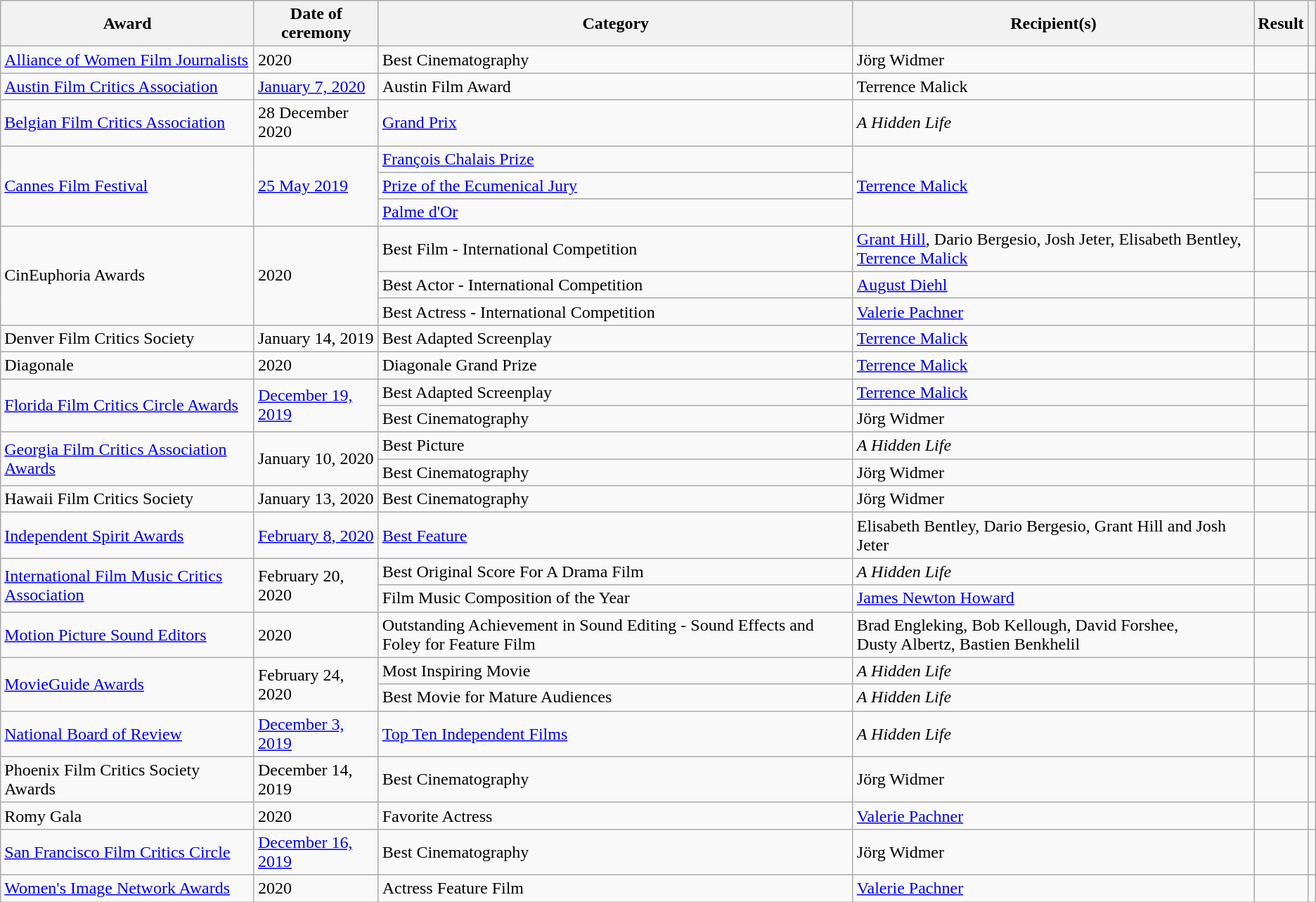<table class="wikitable sortable plainrowheaders">
<tr>
<th scope="col">Award</th>
<th scope="col">Date of ceremony</th>
<th scope="col">Category</th>
<th scope="col">Recipient(s)</th>
<th scope="col">Result</th>
<th scope="col" class="unsortable"></th>
</tr>
<tr>
<td><a href='#'>Alliance of Women Film Journalists</a></td>
<td>2020</td>
<td>Best Cinematography</td>
<td>Jörg Widmer</td>
<td></td>
<td></td>
</tr>
<tr>
<td><a href='#'>Austin Film Critics Association</a></td>
<td><a href='#'>January 7, 2020</a></td>
<td rowspan="1">Austin Film Award</td>
<td>Terrence Malick</td>
<td></td>
<td align="center"></td>
</tr>
<tr>
<td><a href='#'>Belgian Film Critics Association</a></td>
<td>28 December 2020</td>
<td><a href='#'>Grand Prix</a></td>
<td><em>A Hidden Life</em></td>
<td></td>
<td align=center></td>
</tr>
<tr>
<td rowspan=3><a href='#'>Cannes Film Festival</a></td>
<td rowspan=3><a href='#'>25 May 2019</a></td>
<td><a href='#'>François Chalais Prize</a></td>
<td rowspan=3><a href='#'>Terrence Malick</a></td>
<td></td>
<td align=center></td>
</tr>
<tr>
<td><a href='#'>Prize of the Ecumenical Jury</a></td>
<td></td>
<td align=center></td>
</tr>
<tr>
<td><a href='#'>Palme d'Or</a></td>
<td></td>
<td align=center></td>
</tr>
<tr>
<td rowspan="3">CinEuphoria Awards</td>
<td rowspan="3">2020</td>
<td>Best Film - International Competition</td>
<td><a href='#'>Grant Hill</a>, Dario Bergesio, Josh Jeter, Elisabeth Bentley, <a href='#'>Terrence Malick</a></td>
<td></td>
<td></td>
</tr>
<tr>
<td>Best Actor - International Competition</td>
<td><a href='#'>August Diehl</a></td>
<td></td>
<td></td>
</tr>
<tr>
<td>Best Actress - International Competition</td>
<td><a href='#'>Valerie Pachner</a></td>
<td></td>
<td></td>
</tr>
<tr>
<td>Denver Film Critics Society</td>
<td>January 14, 2019</td>
<td>Best Adapted Screenplay</td>
<td><a href='#'>Terrence Malick</a></td>
<td></td>
<td></td>
</tr>
<tr>
<td>Diagonale</td>
<td>2020</td>
<td rowspan="1">Diagonale Grand Prize</td>
<td><a href='#'>Terrence Malick</a></td>
<td></td>
<td></td>
</tr>
<tr>
<td rowspan="2"><a href='#'>Florida Film Critics Circle Awards</a></td>
<td rowspan="2"><a href='#'>December 19, 2019</a></td>
<td>Best Adapted Screenplay</td>
<td><a href='#'>Terrence Malick</a></td>
<td></td>
<td rowspan="2" align="center"></td>
</tr>
<tr>
<td>Best Cinematography</td>
<td>Jörg Widmer</td>
<td></td>
</tr>
<tr>
<td rowspan="2"><a href='#'>Georgia Film Critics Association Awards</a></td>
<td rowspan="2">January 10, 2020</td>
<td>Best Picture</td>
<td><em>A Hidden Life</em></td>
<td></td>
<td></td>
</tr>
<tr>
<td>Best Cinematography</td>
<td>Jörg Widmer</td>
<td></td>
<td></td>
</tr>
<tr>
<td>Hawaii Film Critics Society</td>
<td>January 13, 2020</td>
<td>Best Cinematography</td>
<td>Jörg Widmer</td>
<td></td>
<td></td>
</tr>
<tr>
<td><a href='#'>Independent Spirit Awards</a></td>
<td><a href='#'>February 8, 2020</a></td>
<td><a href='#'>Best Feature</a></td>
<td>Elisabeth Bentley, Dario Bergesio, Grant Hill and Josh Jeter</td>
<td></td>
<td align="center"></td>
</tr>
<tr>
<td rowspan="2"><a href='#'>International Film Music Critics Association</a></td>
<td rowspan="2">February 20, 2020</td>
<td>Best Original Score For A Drama Film</td>
<td><em>A Hidden Life</em></td>
<td></td>
<td align="center"></td>
</tr>
<tr>
<td>Film Music Composition of the Year</td>
<td><a href='#'>James Newton Howard</a></td>
<td></td>
<td></td>
</tr>
<tr>
<td><a href='#'>Motion Picture Sound Editors</a></td>
<td>2020</td>
<td>Outstanding Achievement in Sound Editing - Sound Effects and Foley for Feature Film</td>
<td>Brad Engleking, Bob Kellough, David Forshee,<br>Dusty Albertz, Bastien Benkhelil</td>
<td></td>
<td></td>
</tr>
<tr>
<td rowspan="2"><a href='#'>MovieGuide Awards</a></td>
<td rowspan="2">February 24, 2020</td>
<td>Most Inspiring Movie</td>
<td><em>A Hidden Life</em></td>
<td></td>
<td></td>
</tr>
<tr>
<td>Best Movie for Mature Audiences</td>
<td><em>A Hidden Life</em></td>
<td></td>
<td></td>
</tr>
<tr>
<td><a href='#'>National Board of Review</a></td>
<td><a href='#'>December 3, 2019</a></td>
<td><a href='#'>Top Ten Independent Films</a></td>
<td><em>A Hidden Life</em></td>
<td></td>
<td align="center"></td>
</tr>
<tr>
<td>Phoenix Film Critics Society Awards</td>
<td>December 14, 2019</td>
<td>Best Cinematography</td>
<td>Jörg Widmer</td>
<td></td>
<td></td>
</tr>
<tr>
<td>Romy Gala</td>
<td>2020</td>
<td>Favorite Actress</td>
<td><a href='#'>Valerie Pachner</a></td>
<td></td>
<td></td>
</tr>
<tr>
<td><a href='#'>San Francisco Film Critics Circle</a></td>
<td><a href='#'>December 16, 2019</a></td>
<td>Best Cinematography</td>
<td>Jörg Widmer</td>
<td></td>
<td align="center"></td>
</tr>
<tr>
<td><a href='#'>Women's Image Network Awards</a></td>
<td>2020</td>
<td>Actress Feature Film</td>
<td><a href='#'>Valerie Pachner</a></td>
<td></td>
<td></td>
</tr>
</table>
